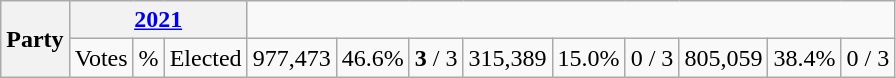<table class=wikitable>
<tr>
<th rowspan=2 colspan=2>Party</th>
<th colspan=3><a href='#'>2021</a></th>
</tr>
<tr>
<td align=center>Votes</td>
<td align=center>%</td>
<td align=center>Elected<br></td>
<td align=right>977,473</td>
<td align=right>46.6%</td>
<td align=right><strong>3</strong> / 3<br></td>
<td align=right>315,389</td>
<td align=right>15.0%</td>
<td align=right>0 / 3<br></td>
<td align=right>805,059</td>
<td align=right>38.4%</td>
<td align=right>0 / 3</td>
</tr>
</table>
